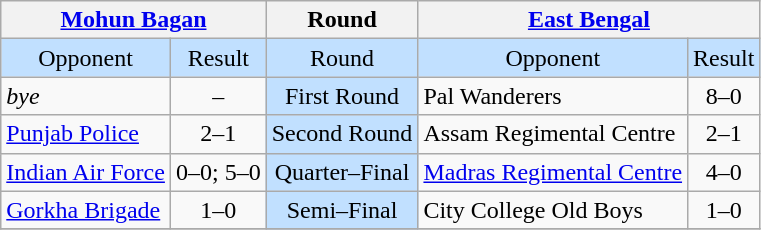<table class="wikitable" style="text-align:center">
<tr>
<th colspan="2"><a href='#'>Mohun Bagan</a></th>
<th>Round</th>
<th colspan="2"><a href='#'>East Bengal</a></th>
</tr>
<tr style="background:#C1E0FF">
<td>Opponent</td>
<td colspan="1">Result</td>
<td>Round</td>
<td>Opponent</td>
<td colspan="1">Result</td>
</tr>
<tr>
<td style="text-align:left"><em>bye</em></td>
<td colspan="1">–</td>
<td style="background:#C1E0FF">First Round</td>
<td style="text-align:left">Pal Wanderers</td>
<td colspan="1">8–0</td>
</tr>
<tr>
<td style="text-align:left"><a href='#'>Punjab Police</a></td>
<td colspan="1">2–1</td>
<td style="background:#C1E0FF">Second Round</td>
<td style="text-align:left">Assam Regimental Centre</td>
<td colspan="1">2–1</td>
</tr>
<tr>
<td style="text-align:left"><a href='#'>Indian Air Force</a></td>
<td colspan="1">0–0; 5–0</td>
<td style="background:#C1E0FF">Quarter–Final</td>
<td style="text-align:left"><a href='#'>Madras Regimental Centre</a></td>
<td colspan="1">4–0</td>
</tr>
<tr>
<td style="text-align:left"><a href='#'>Gorkha Brigade</a></td>
<td colspan="1">1–0</td>
<td style="background:#C1E0FF">Semi–Final</td>
<td style="text-align:left">City College Old Boys</td>
<td colspan="1">1–0</td>
</tr>
<tr>
</tr>
</table>
